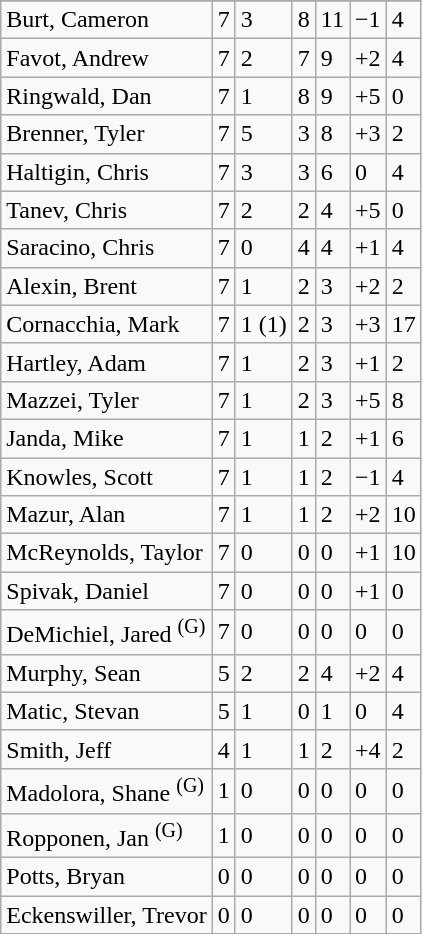<table class="wikitable sortable">
<tr align=center>
</tr>
<tr align=center>
</tr>
<tr>
<td align=left>Burt, Cameron</td>
<td>7</td>
<td>3</td>
<td>8</td>
<td>11</td>
<td>−1</td>
<td>4</td>
</tr>
<tr>
<td align=left>Favot, Andrew</td>
<td>7</td>
<td>2</td>
<td>7</td>
<td>9</td>
<td>+2</td>
<td>4</td>
</tr>
<tr>
<td align=left>Ringwald, Dan</td>
<td>7</td>
<td>1</td>
<td>8</td>
<td>9</td>
<td>+5</td>
<td>0</td>
</tr>
<tr>
<td align=left>Brenner, Tyler</td>
<td>7</td>
<td>5</td>
<td>3</td>
<td>8</td>
<td>+3</td>
<td>2</td>
</tr>
<tr>
<td align=left>Haltigin, Chris</td>
<td>7</td>
<td>3</td>
<td>3</td>
<td>6</td>
<td>0</td>
<td>4</td>
</tr>
<tr>
<td align=left>Tanev, Chris</td>
<td>7</td>
<td>2</td>
<td>2</td>
<td>4</td>
<td>+5</td>
<td>0</td>
</tr>
<tr>
<td align=left>Saracino, Chris</td>
<td>7</td>
<td>0</td>
<td>4</td>
<td>4</td>
<td>+1</td>
<td>4</td>
</tr>
<tr>
<td align=left>Alexin, Brent</td>
<td>7</td>
<td>1</td>
<td>2</td>
<td>3</td>
<td>+2</td>
<td>2</td>
</tr>
<tr>
<td align=left>Cornacchia, Mark</td>
<td>7</td>
<td>1 (1)</td>
<td>2</td>
<td>3</td>
<td>+3</td>
<td>17</td>
</tr>
<tr>
<td align=left>Hartley, Adam</td>
<td>7</td>
<td>1</td>
<td>2</td>
<td>3</td>
<td>+1</td>
<td>2</td>
</tr>
<tr>
<td align=left>Mazzei, Tyler</td>
<td>7</td>
<td>1</td>
<td>2</td>
<td>3</td>
<td>+5</td>
<td>8</td>
</tr>
<tr>
<td align=left>Janda, Mike</td>
<td>7</td>
<td>1</td>
<td>1</td>
<td>2</td>
<td>+1</td>
<td>6</td>
</tr>
<tr>
<td align=left>Knowles, Scott</td>
<td>7</td>
<td>1</td>
<td>1</td>
<td>2</td>
<td>−1</td>
<td>4</td>
</tr>
<tr>
<td align=left>Mazur, Alan</td>
<td>7</td>
<td>1</td>
<td>1</td>
<td>2</td>
<td>+2</td>
<td>10</td>
</tr>
<tr>
<td align=left>McReynolds, Taylor</td>
<td>7</td>
<td>0</td>
<td>0</td>
<td>0</td>
<td>+1</td>
<td>10</td>
</tr>
<tr>
<td align=left>Spivak, Daniel</td>
<td>7</td>
<td>0</td>
<td>0</td>
<td>0</td>
<td>+1</td>
<td>0</td>
</tr>
<tr>
<td align=left>DeMichiel, Jared <sup>(G)</sup></td>
<td>7</td>
<td>0</td>
<td>0</td>
<td>0</td>
<td>0</td>
<td>0</td>
</tr>
<tr>
<td align=left>Murphy, Sean</td>
<td>5</td>
<td>2</td>
<td>2</td>
<td>4</td>
<td>+2</td>
<td>4</td>
</tr>
<tr>
<td align=left>Matic, Stevan</td>
<td>5</td>
<td>1</td>
<td>0</td>
<td>1</td>
<td>0</td>
<td>4</td>
</tr>
<tr>
<td align=left>Smith, Jeff</td>
<td>4</td>
<td>1</td>
<td>1</td>
<td>2</td>
<td>+4</td>
<td>2</td>
</tr>
<tr>
<td align=left>Madolora, Shane <sup>(G)</sup></td>
<td>1</td>
<td>0</td>
<td>0</td>
<td>0</td>
<td>0</td>
<td>0</td>
</tr>
<tr>
<td align=left>Ropponen, Jan <sup>(G)</sup></td>
<td>1</td>
<td>0</td>
<td>0</td>
<td>0</td>
<td>0</td>
<td>0</td>
</tr>
<tr>
<td align=left>Potts, Bryan</td>
<td>0</td>
<td>0</td>
<td>0</td>
<td>0</td>
<td>0</td>
<td>0</td>
</tr>
<tr>
<td align=left>Eckenswiller, Trevor</td>
<td>0</td>
<td>0</td>
<td>0</td>
<td>0</td>
<td>0</td>
<td>0</td>
</tr>
</table>
